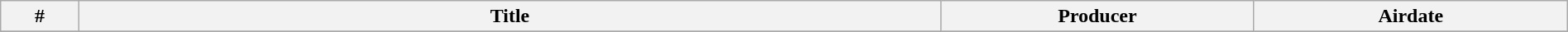<table class="wikitable plainrowheaders" width="100%">
<tr>
<th width="5%">#</th>
<th width="55%">Title</th>
<th width="20%">Producer</th>
<th width="20%">Airdate</th>
</tr>
<tr>
</tr>
</table>
